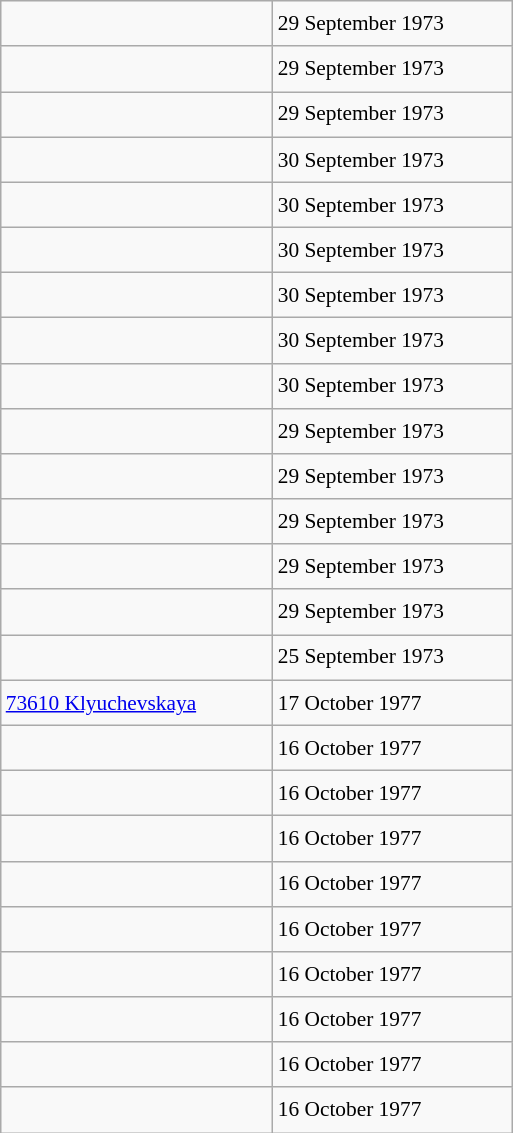<table class="wikitable" style="font-size: 89%; float: left; width: 24em; margin-right: 1em; line-height: 1.65em">
<tr>
<td></td>
<td>29 September 1973</td>
</tr>
<tr>
<td></td>
<td>29 September 1973</td>
</tr>
<tr>
<td></td>
<td>29 September 1973</td>
</tr>
<tr>
<td></td>
<td>30 September 1973</td>
</tr>
<tr>
<td></td>
<td>30 September 1973</td>
</tr>
<tr>
<td></td>
<td>30 September 1973</td>
</tr>
<tr>
<td></td>
<td>30 September 1973</td>
</tr>
<tr>
<td></td>
<td>30 September 1973</td>
</tr>
<tr>
<td></td>
<td>30 September 1973</td>
</tr>
<tr>
<td></td>
<td>29 September 1973</td>
</tr>
<tr>
<td></td>
<td>29 September 1973</td>
</tr>
<tr>
<td></td>
<td>29 September 1973</td>
</tr>
<tr>
<td></td>
<td>29 September 1973</td>
</tr>
<tr>
<td></td>
<td>29 September 1973</td>
</tr>
<tr>
<td></td>
<td>25 September 1973</td>
</tr>
<tr>
<td><a href='#'>73610 Klyuchevskaya</a></td>
<td>17 October 1977</td>
</tr>
<tr>
<td></td>
<td>16 October 1977</td>
</tr>
<tr>
<td></td>
<td>16 October 1977</td>
</tr>
<tr>
<td></td>
<td>16 October 1977</td>
</tr>
<tr>
<td></td>
<td>16 October 1977</td>
</tr>
<tr>
<td></td>
<td>16 October 1977</td>
</tr>
<tr>
<td></td>
<td>16 October 1977</td>
</tr>
<tr>
<td></td>
<td>16 October 1977</td>
</tr>
<tr>
<td></td>
<td>16 October 1977</td>
</tr>
<tr>
<td></td>
<td>16 October 1977</td>
</tr>
</table>
